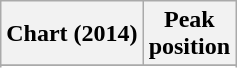<table class="wikitable sortable plainrowheaders">
<tr>
<th>Chart (2014)</th>
<th>Peak<br>position</th>
</tr>
<tr>
</tr>
<tr>
</tr>
<tr>
</tr>
<tr>
</tr>
</table>
